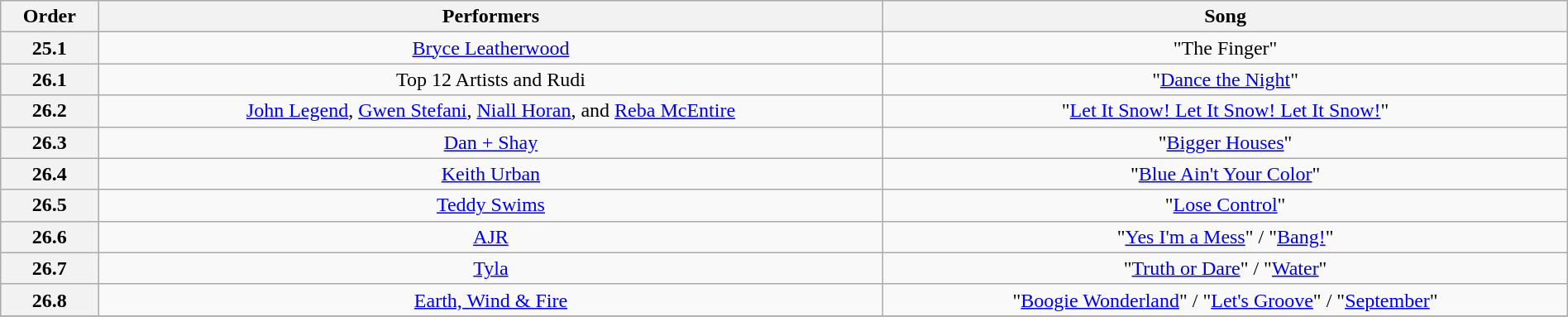<table class="wikitable" style="text-align:center; width:100%">
<tr>
<th>Order</th>
<th>Performers</th>
<th>Song</th>
</tr>
<tr>
<th>25.1</th>
<td><a href='#'>Bryce Leatherwood</a></td>
<td>"The Finger"</td>
</tr>
<tr>
<th>26.1</th>
<td>Top 12 Artists and Rudi</td>
<td>"<a href='#'>Dance the Night</a>"</td>
</tr>
<tr>
<th>26.2</th>
<td><a href='#'>John Legend</a>, <a href='#'>Gwen Stefani</a>, <a href='#'>Niall Horan</a>, and <a href='#'>Reba McEntire</a></td>
<td>"<a href='#'>Let It Snow! Let It Snow! Let It Snow!</a>"</td>
</tr>
<tr>
<th>26.3</th>
<td><a href='#'>Dan + Shay</a></td>
<td>"<a href='#'>Bigger Houses</a>"</td>
</tr>
<tr>
<th>26.4</th>
<td><a href='#'>Keith Urban</a></td>
<td>"<a href='#'>Blue Ain't Your Color</a>"</td>
</tr>
<tr>
<th>26.5</th>
<td><a href='#'>Teddy Swims</a></td>
<td>"<a href='#'>Lose Control</a>"</td>
</tr>
<tr>
<th>26.6</th>
<td><a href='#'>AJR</a></td>
<td>"<a href='#'>Yes I'm a Mess</a>" / "<a href='#'>Bang!</a>"</td>
</tr>
<tr>
<th>26.7</th>
<td><a href='#'>Tyla</a></td>
<td>"<a href='#'>Truth or Dare</a>" / "<a href='#'>Water</a>"</td>
</tr>
<tr>
<th>26.8</th>
<td><a href='#'>Earth, Wind & Fire</a></td>
<td>"<a href='#'>Boogie Wonderland</a>" / "<a href='#'>Let's Groove</a>" / "<a href='#'>September</a>"</td>
</tr>
<tr>
</tr>
</table>
